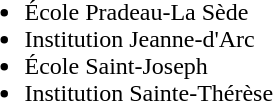<table valign="top" width=100%>
<tr>
<td valign=top width="25%"><br><ul><li>École Pradeau-La Sède</li><li>Institution Jeanne-d'Arc</li><li>École Saint-Joseph</li><li>Institution Sainte-Thérèse</li></ul></td>
</tr>
</table>
